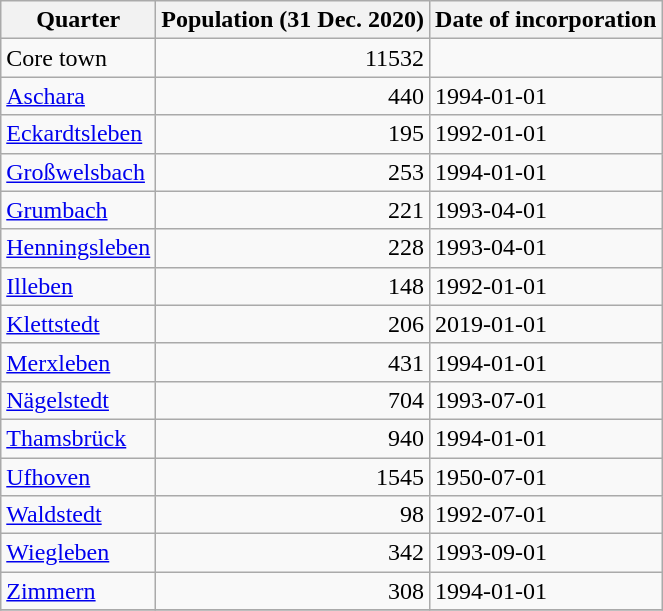<table class="wikitable sortable">
<tr>
<th>Quarter</th>
<th>Population (31 Dec. 2020)</th>
<th>Date of incorporation</th>
</tr>
<tr>
<td>Core town</td>
<td align=right>11532</td>
<td></td>
</tr>
<tr>
<td><a href='#'>Aschara</a></td>
<td align=right>440</td>
<td>1994-01-01</td>
</tr>
<tr>
<td><a href='#'>Eckardtsleben</a></td>
<td align=right>195</td>
<td>1992-01-01</td>
</tr>
<tr>
<td><a href='#'>Großwelsbach</a></td>
<td align=right>253</td>
<td>1994-01-01</td>
</tr>
<tr>
<td><a href='#'>Grumbach</a></td>
<td align=right>221</td>
<td>1993-04-01</td>
</tr>
<tr>
<td><a href='#'>Henningsleben</a></td>
<td align=right>228</td>
<td>1993-04-01</td>
</tr>
<tr>
<td><a href='#'>Illeben</a></td>
<td align=right>148</td>
<td>1992-01-01</td>
</tr>
<tr>
<td><a href='#'>Klettstedt</a></td>
<td align=right>206</td>
<td>2019-01-01</td>
</tr>
<tr>
<td><a href='#'>Merxleben</a></td>
<td align=right>431</td>
<td>1994-01-01</td>
</tr>
<tr>
<td><a href='#'>Nägelstedt</a></td>
<td align=right>704</td>
<td>1993-07-01</td>
</tr>
<tr>
<td><a href='#'>Thamsbrück</a></td>
<td align=right>940</td>
<td>1994-01-01</td>
</tr>
<tr>
<td><a href='#'>Ufhoven</a></td>
<td align=right>1545</td>
<td>1950-07-01</td>
</tr>
<tr>
<td><a href='#'>Waldstedt</a></td>
<td align=right>98</td>
<td>1992-07-01</td>
</tr>
<tr>
<td><a href='#'>Wiegleben</a></td>
<td align=right>342</td>
<td>1993-09-01</td>
</tr>
<tr>
<td><a href='#'>Zimmern</a></td>
<td align=right>308</td>
<td>1994-01-01</td>
</tr>
<tr>
</tr>
</table>
